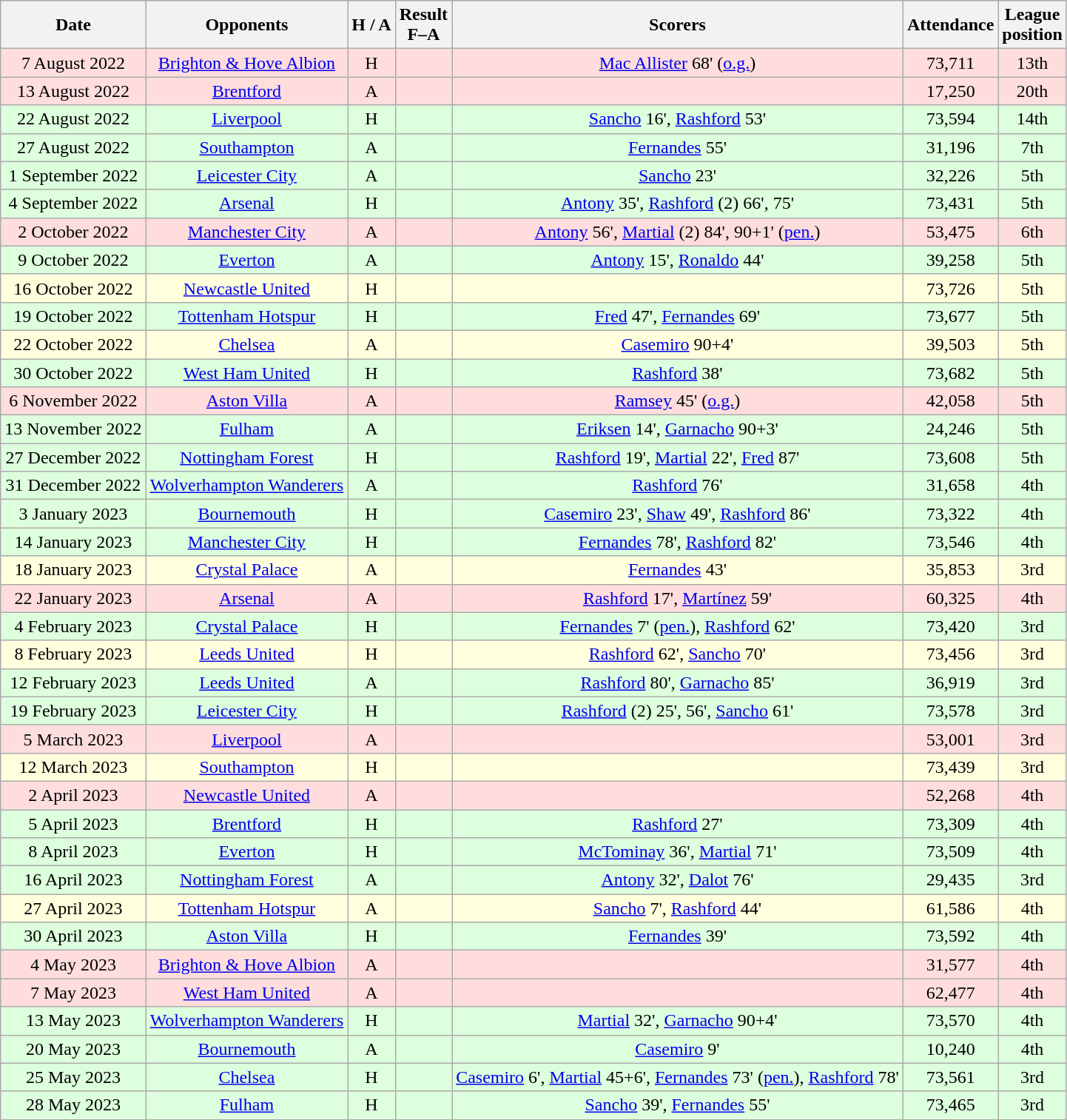<table class="wikitable" style="text-align:center">
<tr>
<th>Date</th>
<th>Opponents</th>
<th>H / A</th>
<th>Result<br>F–A</th>
<th>Scorers</th>
<th>Attendance</th>
<th>League<br>position</th>
</tr>
<tr bgcolor="#ffdddd">
<td>7 August 2022</td>
<td><a href='#'>Brighton & Hove Albion</a></td>
<td>H</td>
<td></td>
<td><a href='#'>Mac Allister</a> 68' (<a href='#'>o.g.</a>)</td>
<td>73,711</td>
<td>13th</td>
</tr>
<tr bgcolor="#ffdddd">
<td>13 August 2022</td>
<td><a href='#'>Brentford</a></td>
<td>A</td>
<td></td>
<td></td>
<td>17,250</td>
<td>20th</td>
</tr>
<tr bgcolor="#ddffdd">
<td>22 August 2022</td>
<td><a href='#'>Liverpool</a></td>
<td>H</td>
<td></td>
<td><a href='#'>Sancho</a> 16', <a href='#'>Rashford</a> 53'</td>
<td>73,594</td>
<td>14th</td>
</tr>
<tr bgcolor="#ddffdd">
<td>27 August 2022</td>
<td><a href='#'>Southampton</a></td>
<td>A</td>
<td></td>
<td><a href='#'>Fernandes</a> 55'</td>
<td>31,196</td>
<td>7th</td>
</tr>
<tr bgcolor="#ddffdd">
<td>1 September 2022</td>
<td><a href='#'>Leicester City</a></td>
<td>A</td>
<td></td>
<td><a href='#'>Sancho</a> 23'</td>
<td>32,226</td>
<td>5th</td>
</tr>
<tr bgcolor="#ddffdd">
<td>4 September 2022</td>
<td><a href='#'>Arsenal</a></td>
<td>H</td>
<td></td>
<td><a href='#'>Antony</a> 35', <a href='#'>Rashford</a> (2) 66', 75'</td>
<td>73,431</td>
<td>5th</td>
</tr>
<tr bgcolor="#ffdddd">
<td>2 October 2022</td>
<td><a href='#'>Manchester City</a></td>
<td>A</td>
<td></td>
<td><a href='#'>Antony</a> 56', <a href='#'>Martial</a> (2) 84', 90+1' (<a href='#'>pen.</a>)</td>
<td>53,475</td>
<td>6th</td>
</tr>
<tr bgcolor="#ddffdd">
<td>9 October 2022</td>
<td><a href='#'>Everton</a></td>
<td>A</td>
<td></td>
<td><a href='#'>Antony</a> 15', <a href='#'>Ronaldo</a> 44'</td>
<td>39,258</td>
<td>5th</td>
</tr>
<tr bgcolor="#ffffdd">
<td>16 October 2022</td>
<td><a href='#'>Newcastle United</a></td>
<td>H</td>
<td></td>
<td></td>
<td>73,726</td>
<td>5th</td>
</tr>
<tr bgcolor="#ddffdd">
<td>19 October 2022</td>
<td><a href='#'>Tottenham Hotspur</a></td>
<td>H</td>
<td></td>
<td><a href='#'>Fred</a> 47', <a href='#'>Fernandes</a> 69'</td>
<td>73,677</td>
<td>5th</td>
</tr>
<tr bgcolor="#ffffdd">
<td>22 October 2022</td>
<td><a href='#'>Chelsea</a></td>
<td>A</td>
<td></td>
<td><a href='#'>Casemiro</a> 90+4'</td>
<td>39,503</td>
<td>5th</td>
</tr>
<tr bgcolor="#ddffdd">
<td>30 October 2022</td>
<td><a href='#'>West Ham United</a></td>
<td>H</td>
<td></td>
<td><a href='#'>Rashford</a> 38'</td>
<td>73,682</td>
<td>5th</td>
</tr>
<tr bgcolor="#ffdddd">
<td>6 November 2022</td>
<td><a href='#'>Aston Villa</a></td>
<td>A</td>
<td></td>
<td><a href='#'>Ramsey</a> 45' (<a href='#'>o.g.</a>)</td>
<td>42,058</td>
<td>5th</td>
</tr>
<tr bgcolor="#ddffdd">
<td>13 November 2022</td>
<td><a href='#'>Fulham</a></td>
<td>A</td>
<td></td>
<td><a href='#'>Eriksen</a> 14', <a href='#'>Garnacho</a> 90+3'</td>
<td>24,246</td>
<td>5th</td>
</tr>
<tr bgcolor="#ddffdd">
<td>27 December 2022</td>
<td><a href='#'>Nottingham Forest</a></td>
<td>H</td>
<td></td>
<td><a href='#'>Rashford</a> 19', <a href='#'>Martial</a> 22', <a href='#'>Fred</a> 87'</td>
<td>73,608</td>
<td>5th</td>
</tr>
<tr bgcolor="#ddffdd">
<td>31 December 2022</td>
<td><a href='#'>Wolverhampton Wanderers</a></td>
<td>A</td>
<td></td>
<td><a href='#'>Rashford</a> 76'</td>
<td>31,658</td>
<td>4th</td>
</tr>
<tr bgcolor="#ddffdd">
<td>3 January 2023</td>
<td><a href='#'>Bournemouth</a></td>
<td>H</td>
<td></td>
<td><a href='#'>Casemiro</a> 23', <a href='#'>Shaw</a> 49', <a href='#'>Rashford</a> 86'</td>
<td>73,322</td>
<td>4th</td>
</tr>
<tr bgcolor="#ddffdd">
<td>14 January 2023</td>
<td><a href='#'>Manchester City</a></td>
<td>H</td>
<td></td>
<td><a href='#'>Fernandes</a> 78', <a href='#'>Rashford</a> 82'</td>
<td>73,546</td>
<td>4th</td>
</tr>
<tr bgcolor="#ffffdd">
<td>18 January 2023</td>
<td><a href='#'>Crystal Palace</a></td>
<td>A</td>
<td></td>
<td><a href='#'>Fernandes</a> 43'</td>
<td>35,853</td>
<td>3rd</td>
</tr>
<tr bgcolor="#ffdddd">
<td>22 January 2023</td>
<td><a href='#'>Arsenal</a></td>
<td>A</td>
<td></td>
<td><a href='#'>Rashford</a> 17', <a href='#'>Martínez</a> 59'</td>
<td>60,325</td>
<td>4th</td>
</tr>
<tr bgcolor="#ddffdd">
<td>4 February 2023</td>
<td><a href='#'>Crystal Palace</a></td>
<td>H</td>
<td></td>
<td><a href='#'>Fernandes</a> 7' (<a href='#'>pen.</a>), <a href='#'>Rashford</a> 62'</td>
<td>73,420</td>
<td>3rd</td>
</tr>
<tr bgcolor="#ffffdd">
<td>8 February 2023</td>
<td><a href='#'>Leeds United</a></td>
<td>H</td>
<td></td>
<td><a href='#'>Rashford</a> 62', <a href='#'>Sancho</a> 70'</td>
<td>73,456</td>
<td>3rd</td>
</tr>
<tr bgcolor="#ddffdd">
<td>12 February 2023</td>
<td><a href='#'>Leeds United</a></td>
<td>A</td>
<td></td>
<td><a href='#'>Rashford</a> 80', <a href='#'>Garnacho</a> 85'</td>
<td>36,919</td>
<td>3rd</td>
</tr>
<tr bgcolor="#ddffdd">
<td>19 February 2023</td>
<td><a href='#'>Leicester City</a></td>
<td>H</td>
<td></td>
<td><a href='#'>Rashford</a> (2) 25', 56', <a href='#'>Sancho</a> 61'</td>
<td>73,578</td>
<td>3rd</td>
</tr>
<tr bgcolor="#ffdddd">
<td>5 March 2023</td>
<td><a href='#'>Liverpool</a></td>
<td>A</td>
<td></td>
<td></td>
<td>53,001</td>
<td>3rd</td>
</tr>
<tr bgcolor="#ffffdd">
<td>12 March 2023</td>
<td><a href='#'>Southampton</a></td>
<td>H</td>
<td></td>
<td></td>
<td>73,439</td>
<td>3rd</td>
</tr>
<tr bgcolor="#ffdddd">
<td>2 April 2023</td>
<td><a href='#'>Newcastle United</a></td>
<td>A</td>
<td></td>
<td></td>
<td>52,268</td>
<td>4th</td>
</tr>
<tr bgcolor="#ddffdd">
<td>5 April 2023</td>
<td><a href='#'>Brentford</a></td>
<td>H</td>
<td></td>
<td><a href='#'>Rashford</a> 27'</td>
<td>73,309</td>
<td>4th</td>
</tr>
<tr bgcolor="#ddffdd">
<td>8 April 2023</td>
<td><a href='#'>Everton</a></td>
<td>H</td>
<td></td>
<td><a href='#'>McTominay</a> 36', <a href='#'>Martial</a> 71'</td>
<td>73,509</td>
<td>4th</td>
</tr>
<tr bgcolor="#ddffdd">
<td>16 April 2023</td>
<td><a href='#'>Nottingham Forest</a></td>
<td>A</td>
<td></td>
<td><a href='#'>Antony</a> 32', <a href='#'>Dalot</a> 76'</td>
<td>29,435</td>
<td>3rd</td>
</tr>
<tr bgcolor="#ffffdd">
<td>27 April 2023</td>
<td><a href='#'>Tottenham Hotspur</a></td>
<td>A</td>
<td></td>
<td><a href='#'>Sancho</a> 7', <a href='#'>Rashford</a> 44'</td>
<td>61,586</td>
<td>4th</td>
</tr>
<tr bgcolor="#ddffdd">
<td>30 April 2023</td>
<td><a href='#'>Aston Villa</a></td>
<td>H</td>
<td></td>
<td><a href='#'>Fernandes</a> 39'</td>
<td>73,592</td>
<td>4th</td>
</tr>
<tr bgcolor="#ffdddd">
<td>4 May 2023</td>
<td><a href='#'>Brighton & Hove Albion</a></td>
<td>A</td>
<td></td>
<td></td>
<td>31,577</td>
<td>4th</td>
</tr>
<tr bgcolor="#ffdddd">
<td>7 May 2023</td>
<td><a href='#'>West Ham United</a></td>
<td>A</td>
<td></td>
<td></td>
<td>62,477</td>
<td>4th</td>
</tr>
<tr bgcolor="#ddffdd">
<td>13 May 2023</td>
<td><a href='#'>Wolverhampton Wanderers</a></td>
<td>H</td>
<td></td>
<td><a href='#'>Martial</a> 32', <a href='#'>Garnacho</a> 90+4'</td>
<td>73,570</td>
<td>4th</td>
</tr>
<tr bgcolor="#ddffdd">
<td>20 May 2023</td>
<td><a href='#'>Bournemouth</a></td>
<td>A</td>
<td></td>
<td><a href='#'>Casemiro</a> 9'</td>
<td>10,240</td>
<td>4th</td>
</tr>
<tr bgcolor="#ddffdd">
<td>25 May 2023</td>
<td><a href='#'>Chelsea</a></td>
<td>H</td>
<td></td>
<td><a href='#'>Casemiro</a> 6', <a href='#'>Martial</a> 45+6', <a href='#'>Fernandes</a> 73' (<a href='#'>pen.</a>), <a href='#'>Rashford</a> 78'</td>
<td>73,561</td>
<td>3rd</td>
</tr>
<tr bgcolor="#ddffdd">
<td>28 May 2023</td>
<td><a href='#'>Fulham</a></td>
<td>H</td>
<td></td>
<td><a href='#'>Sancho</a> 39', <a href='#'>Fernandes</a> 55'</td>
<td>73,465</td>
<td>3rd</td>
</tr>
</table>
